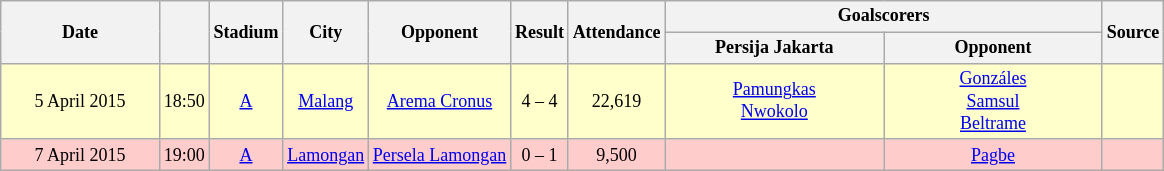<table class="wikitable" Style="text-align: center;font-size:75%">
<tr>
<th rowspan="2" style="width:100px">Date</th>
<th rowspan="2"></th>
<th rowspan="2">Stadium</th>
<th rowspan="2">City</th>
<th rowspan="2">Opponent</th>
<th rowspan="2">Result</th>
<th rowspan="2">Attendance</th>
<th colspan="2">Goalscorers</th>
<th rowspan="2">Source</th>
</tr>
<tr>
<th style="width:140px">Persija Jakarta</th>
<th style="width:140px">Opponent</th>
</tr>
<tr style="background:#ffc">
<td>5 April 2015</td>
<td>18:50</td>
<td><a href='#'>A</a></td>
<td><a href='#'>Malang</a></td>
<td><a href='#'>Arema Cronus</a></td>
<td>4 – 4</td>
<td>22,619</td>
<td><a href='#'>Pamungkas</a> <br><a href='#'>Nwokolo</a> </td>
<td><a href='#'>Gonzáles</a> <br><a href='#'>Samsul</a> <br><a href='#'>Beltrame</a> </td>
<td></td>
</tr>
<tr style="background:#fcc">
<td>7 April 2015</td>
<td>19:00</td>
<td><a href='#'>A</a></td>
<td><a href='#'>Lamongan</a></td>
<td><a href='#'>Persela Lamongan</a></td>
<td>0 – 1</td>
<td>9,500</td>
<td></td>
<td><a href='#'>Pagbe</a> </td>
<td></td>
</tr>
</table>
